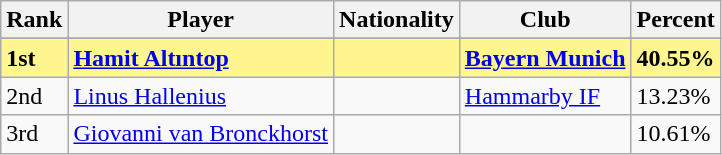<table class="wikitable">
<tr>
<th>Rank</th>
<th>Player</th>
<th>Nationality</th>
<th>Club</th>
<th>Percent</th>
</tr>
<tr>
</tr>
<tr bgcolor="#FFF68F">
<td><strong>1st</strong></td>
<td><strong><a href='#'>Hamit Altıntop</a></strong></td>
<td><strong></strong></td>
<td> <strong><a href='#'>Bayern Munich</a></strong></td>
<td><strong>40.55%</strong></td>
</tr>
<tr>
<td>2nd</td>
<td><a href='#'>Linus Hallenius</a></td>
<td></td>
<td> <a href='#'>Hammarby IF</a></td>
<td>13.23%</td>
</tr>
<tr>
<td>3rd</td>
<td><a href='#'>Giovanni van Bronckhorst</a></td>
<td></td>
<td></td>
<td>10.61%</td>
</tr>
</table>
